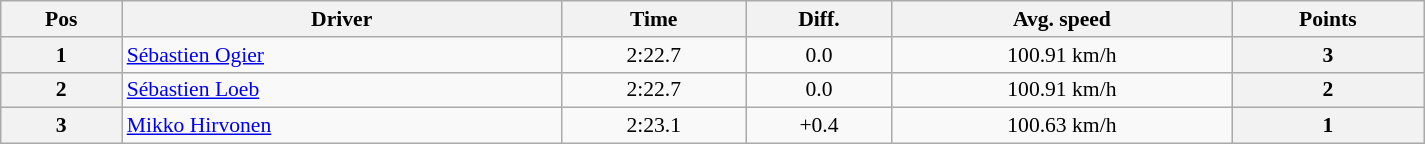<table class="wikitable" width=80% style="text-align: center; font-size: 90%; max-width: 950px;">
<tr>
<th>Pos</th>
<th>Driver</th>
<th>Time</th>
<th>Diff.</th>
<th>Avg. speed</th>
<th>Points</th>
</tr>
<tr>
<th>1</th>
<td align="left"> <a href='#'>Sébastien Ogier</a></td>
<td>2:22.7</td>
<td>0.0</td>
<td>100.91 km/h</td>
<th>3</th>
</tr>
<tr>
<th>2</th>
<td align="left"> <a href='#'>Sébastien Loeb</a></td>
<td>2:22.7</td>
<td>0.0</td>
<td>100.91 km/h</td>
<th>2</th>
</tr>
<tr>
<th>3</th>
<td align="left"> <a href='#'>Mikko Hirvonen</a></td>
<td>2:23.1</td>
<td>+0.4</td>
<td>100.63 km/h</td>
<th>1</th>
</tr>
</table>
